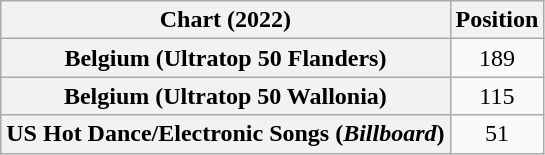<table class="wikitable sortable plainrowheaders" style="text-align:center">
<tr>
<th scope="col">Chart (2022)</th>
<th scope="col">Position</th>
</tr>
<tr>
<th scope="row">Belgium (Ultratop 50 Flanders)</th>
<td>189</td>
</tr>
<tr>
<th scope="row">Belgium (Ultratop 50 Wallonia)</th>
<td>115</td>
</tr>
<tr>
<th scope="row">US Hot Dance/Electronic Songs (<em>Billboard</em>)</th>
<td>51</td>
</tr>
</table>
